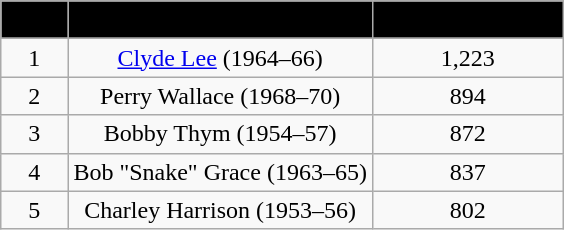<table class="wikitable" style="text-align: center;">
<tr>
<td bgcolor="black"><span><strong>Rank</strong></span></td>
<td bgcolor="black"><span><strong>Player</strong></span></td>
<td bgcolor="black"><span><strong>Career Rebounds</strong></span></td>
</tr>
<tr align="center">
</tr>
<tr>
<td>1</td>
<td><a href='#'>Clyde Lee</a> (1964–66)</td>
<td>1,223</td>
</tr>
<tr>
<td>2</td>
<td>Perry Wallace (1968–70)</td>
<td>894</td>
</tr>
<tr>
<td>3</td>
<td>Bobby Thym (1954–57)</td>
<td>872</td>
</tr>
<tr>
<td>4</td>
<td>Bob "Snake" Grace (1963–65)</td>
<td>837</td>
</tr>
<tr>
<td>5</td>
<td>Charley Harrison (1953–56)</td>
<td>802</td>
</tr>
</table>
